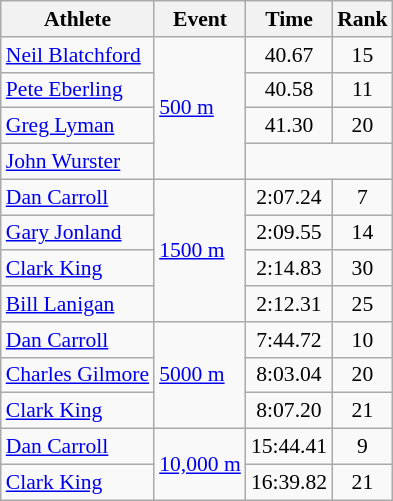<table class=wikitable style=font-size:90%;text-align:center>
<tr>
<th>Athlete</th>
<th>Event</th>
<th>Time</th>
<th>Rank</th>
</tr>
<tr>
<td align=left><a href='#'>Neil Blatchford</a></td>
<td align=left rowspan=4><a href='#'>500 m</a></td>
<td>40.67</td>
<td>15</td>
</tr>
<tr>
<td align=left><a href='#'>Pete Eberling</a></td>
<td>40.58</td>
<td>11</td>
</tr>
<tr>
<td align=left><a href='#'>Greg Lyman</a></td>
<td>41.30</td>
<td>20</td>
</tr>
<tr>
<td align=left><a href='#'>John Wurster</a></td>
<td colspan=2></td>
</tr>
<tr>
<td align=left><a href='#'>Dan Carroll</a></td>
<td align=left rowspan=4><a href='#'>1500 m</a></td>
<td>2:07.24</td>
<td>7</td>
</tr>
<tr>
<td align=left><a href='#'>Gary Jonland</a></td>
<td>2:09.55</td>
<td>14</td>
</tr>
<tr>
<td align=left><a href='#'>Clark King</a></td>
<td>2:14.83</td>
<td>30</td>
</tr>
<tr>
<td align=left><a href='#'>Bill Lanigan</a></td>
<td>2:12.31</td>
<td>25</td>
</tr>
<tr>
<td align=left><a href='#'>Dan Carroll</a></td>
<td align=left rowspan=3><a href='#'>5000 m</a></td>
<td>7:44.72</td>
<td>10</td>
</tr>
<tr>
<td align=left><a href='#'>Charles Gilmore</a></td>
<td>8:03.04</td>
<td>20</td>
</tr>
<tr>
<td align=left><a href='#'>Clark King</a></td>
<td>8:07.20</td>
<td>21</td>
</tr>
<tr>
<td align=left><a href='#'>Dan Carroll</a></td>
<td align=left rowspan=2><a href='#'>10,000 m</a></td>
<td>15:44.41</td>
<td>9</td>
</tr>
<tr>
<td align=left><a href='#'>Clark King</a></td>
<td>16:39.82</td>
<td>21</td>
</tr>
</table>
